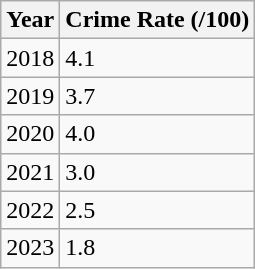<table class="wikitable">
<tr>
<th>Year</th>
<th>Crime Rate (/100)</th>
</tr>
<tr>
<td>2018</td>
<td>4.1</td>
</tr>
<tr>
<td>2019</td>
<td>3.7</td>
</tr>
<tr>
<td>2020</td>
<td>4.0</td>
</tr>
<tr>
<td>2021</td>
<td>3.0</td>
</tr>
<tr>
<td>2022</td>
<td>2.5</td>
</tr>
<tr>
<td>2023</td>
<td>1.8</td>
</tr>
</table>
